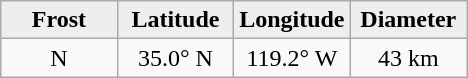<table class="wikitable">
<tr>
<th width="25%" style="background:#eeeeee;">Frost</th>
<th width="25%" style="background:#eeeeee;">Latitude</th>
<th width="25%" style="background:#eeeeee;">Longitude</th>
<th width="25%" style="background:#eeeeee;">Diameter</th>
</tr>
<tr>
<td align="center">N</td>
<td align="center">35.0° N</td>
<td align="center">119.2° W</td>
<td align="center">43 km</td>
</tr>
</table>
